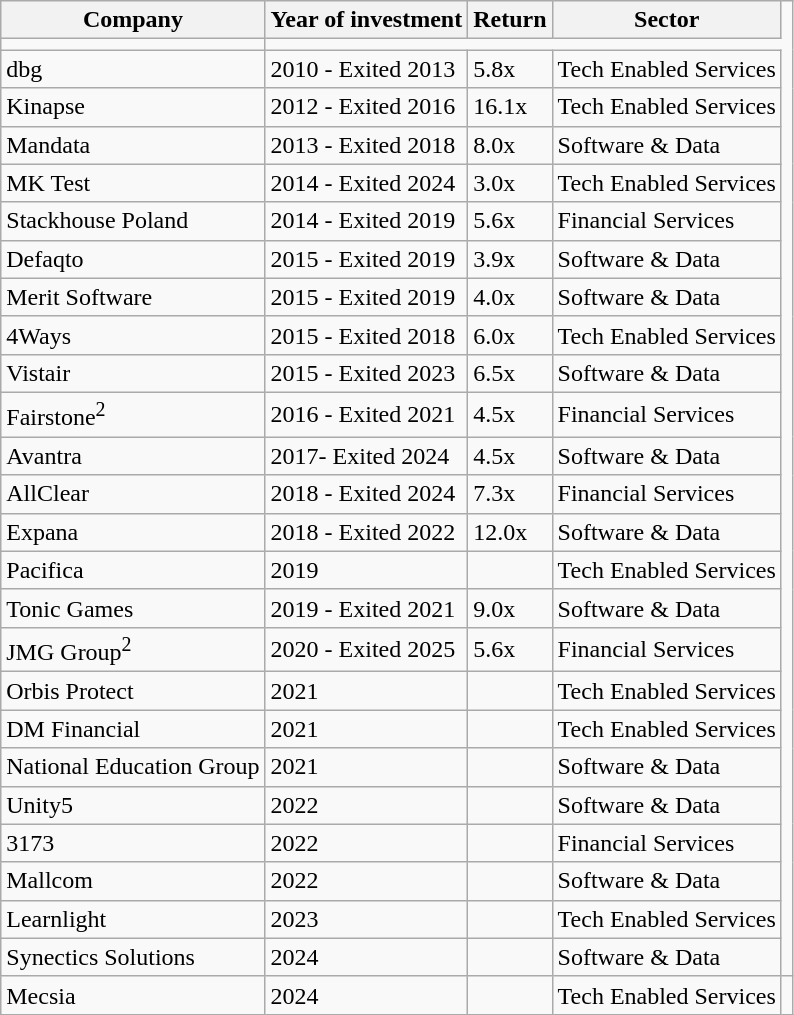<table class="wikitable">
<tr>
<th>Company</th>
<th>Year of investment</th>
<th>Return</th>
<th>Sector</th>
</tr>
<tr>
<td></td>
</tr>
<tr>
<td>dbg</td>
<td>2010 - Exited 2013</td>
<td>5.8x </td>
<td>Tech Enabled Services</td>
</tr>
<tr>
<td>Kinapse</td>
<td>2012 - Exited 2016</td>
<td>16.1x </td>
<td>Tech Enabled Services</td>
</tr>
<tr>
<td>Mandata</td>
<td>2013 - Exited 2018</td>
<td>8.0x  </td>
<td>Software & Data</td>
</tr>
<tr>
<td>MK Test</td>
<td>2014 - Exited 2024</td>
<td>3.0x</td>
<td>Tech Enabled Services</td>
</tr>
<tr>
<td>Stackhouse Poland</td>
<td>2014 - Exited 2019</td>
<td>5.6x </td>
<td>Financial Services</td>
</tr>
<tr>
<td>Defaqto</td>
<td>2015 - Exited 2019</td>
<td>3.9x </td>
<td>Software & Data</td>
</tr>
<tr>
<td>Merit Software</td>
<td>2015 - Exited 2019</td>
<td>4.0x </td>
<td>Software & Data</td>
</tr>
<tr>
<td>4Ways</td>
<td>2015 - Exited 2018</td>
<td>6.0x</td>
<td>Tech Enabled Services</td>
</tr>
<tr>
<td>Vistair</td>
<td>2015 - Exited 2023</td>
<td>6.5x</td>
<td>Software & Data</td>
</tr>
<tr>
<td>Fairstone<sup>2</sup></td>
<td>2016 - Exited 2021</td>
<td>4.5x </td>
<td>Financial Services</td>
</tr>
<tr>
<td>Avantra</td>
<td>2017- Exited 2024</td>
<td>4.5x</td>
<td>Software & Data</td>
</tr>
<tr>
<td>AllClear</td>
<td>2018 - Exited 2024</td>
<td>7.3x</td>
<td>Financial Services</td>
</tr>
<tr>
<td>Expana</td>
<td>2018 - Exited 2022</td>
<td>12.0x</td>
<td>Software & Data</td>
</tr>
<tr>
<td>Pacifica</td>
<td>2019</td>
<td></td>
<td>Tech Enabled Services</td>
</tr>
<tr>
<td>Tonic Games</td>
<td>2019 - Exited 2021</td>
<td>9.0x </td>
<td>Software & Data</td>
</tr>
<tr>
<td>JMG Group<sup>2</sup></td>
<td>2020 - Exited 2025</td>
<td>5.6x</td>
<td>Financial Services</td>
</tr>
<tr>
<td>Orbis Protect</td>
<td>2021</td>
<td></td>
<td>Tech Enabled Services</td>
</tr>
<tr>
<td>DM Financial</td>
<td>2021</td>
<td></td>
<td>Tech Enabled Services</td>
</tr>
<tr>
<td>National Education Group</td>
<td>2021</td>
<td></td>
<td>Software & Data</td>
</tr>
<tr>
<td>Unity5</td>
<td>2022</td>
<td></td>
<td>Software & Data</td>
</tr>
<tr>
<td>3173</td>
<td>2022</td>
<td></td>
<td>Financial Services</td>
</tr>
<tr>
<td>Mallcom</td>
<td>2022</td>
<td></td>
<td>Software & Data</td>
</tr>
<tr>
<td>Learnlight</td>
<td>2023</td>
<td></td>
<td>Tech Enabled Services</td>
</tr>
<tr>
<td>Synectics Solutions</td>
<td>2024</td>
<td></td>
<td>Software & Data</td>
</tr>
<tr>
<td>Mecsia</td>
<td>2024</td>
<td></td>
<td>Tech Enabled Services</td>
<td></td>
</tr>
</table>
